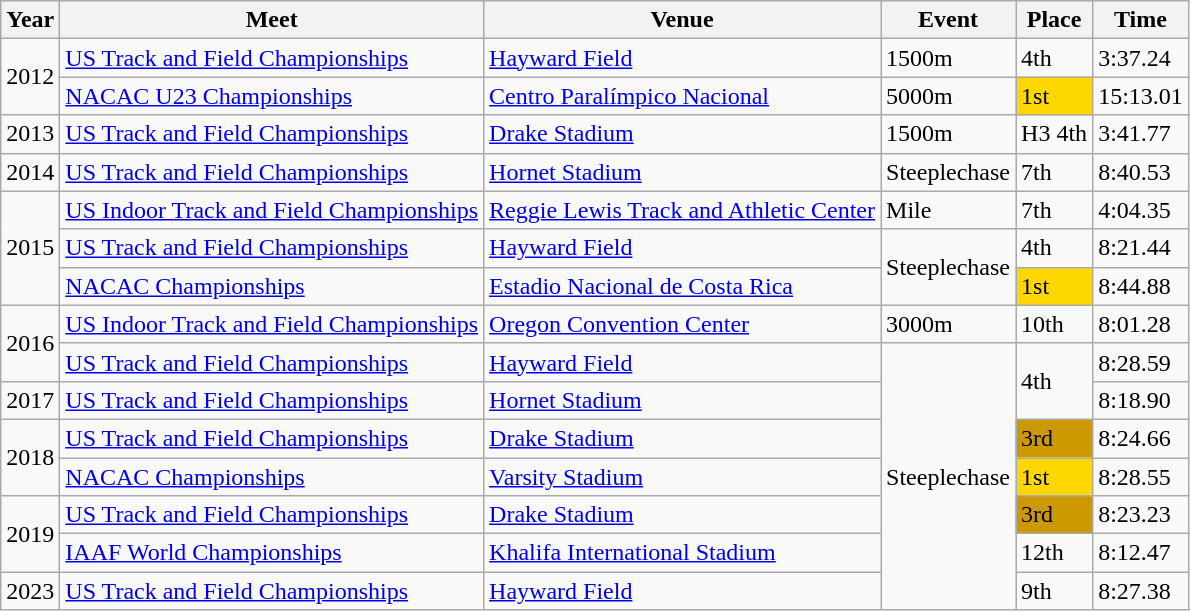<table class="wikitable">
<tr>
<th>Year</th>
<th>Meet</th>
<th>Venue</th>
<th>Event</th>
<th>Place</th>
<th>Time</th>
</tr>
<tr>
<td rowspan="2">2012</td>
<td><a href='#'>US Track and Field Championships</a></td>
<td><a href='#'>Hayward Field</a></td>
<td>1500m</td>
<td>4th</td>
<td>3:37.24</td>
</tr>
<tr>
<td><a href='#'>NACAC U23 Championships</a></td>
<td><a href='#'>Centro Paralímpico Nacional</a></td>
<td>5000m</td>
<td bgcolor=gold>1st</td>
<td>15:13.01</td>
</tr>
<tr>
<td>2013</td>
<td><a href='#'>US Track and Field Championships</a></td>
<td><a href='#'>Drake Stadium</a></td>
<td>1500m</td>
<td>H3 4th</td>
<td>3:41.77</td>
</tr>
<tr>
<td>2014</td>
<td><a href='#'>US Track and Field Championships</a></td>
<td><a href='#'>Hornet Stadium</a></td>
<td>Steeplechase</td>
<td>7th</td>
<td>8:40.53</td>
</tr>
<tr>
<td rowspan="3">2015</td>
<td><a href='#'>US Indoor Track and Field Championships</a></td>
<td><a href='#'>Reggie Lewis Track and Athletic Center</a></td>
<td>Mile</td>
<td>7th</td>
<td>4:04.35</td>
</tr>
<tr>
<td><a href='#'>US Track and Field Championships</a></td>
<td><a href='#'>Hayward Field</a></td>
<td rowspan="2">Steeplechase</td>
<td>4th</td>
<td>8:21.44</td>
</tr>
<tr>
<td><a href='#'>NACAC Championships</a></td>
<td><a href='#'>Estadio Nacional de Costa Rica</a></td>
<td bgcolor=gold>1st</td>
<td>8:44.88</td>
</tr>
<tr>
<td rowspan="2">2016</td>
<td><a href='#'>US Indoor Track and Field Championships</a></td>
<td><a href='#'>Oregon Convention Center</a></td>
<td>3000m</td>
<td>10th</td>
<td>8:01.28</td>
</tr>
<tr>
<td><a href='#'>US Track and Field Championships</a></td>
<td><a href='#'>Hayward Field</a></td>
<td rowspan="7">Steeplechase</td>
<td rowspan="2">4th</td>
<td>8:28.59</td>
</tr>
<tr>
<td>2017</td>
<td><a href='#'>US Track and Field Championships</a></td>
<td><a href='#'>Hornet Stadium</a></td>
<td>8:18.90</td>
</tr>
<tr>
<td rowspan="2">2018</td>
<td><a href='#'>US Track and Field Championships</a></td>
<td><a href='#'>Drake Stadium</a></td>
<td bgcolor=cc9900>3rd</td>
<td>8:24.66</td>
</tr>
<tr>
<td><a href='#'>NACAC Championships</a></td>
<td><a href='#'>Varsity Stadium</a></td>
<td bgcolor=gold>1st</td>
<td>8:28.55</td>
</tr>
<tr>
<td rowspan="2">2019</td>
<td><a href='#'>US Track and Field Championships</a></td>
<td><a href='#'>Drake Stadium</a></td>
<td bgcolor=cc9900>3rd</td>
<td>8:23.23</td>
</tr>
<tr>
<td><a href='#'>IAAF World Championships</a></td>
<td><a href='#'>Khalifa International Stadium</a></td>
<td>12th</td>
<td>8:12.47</td>
</tr>
<tr>
<td>2023</td>
<td><a href='#'>US Track and Field Championships</a></td>
<td><a href='#'>Hayward Field</a></td>
<td>9th</td>
<td>8:27.38</td>
</tr>
</table>
